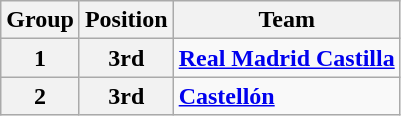<table class="wikitable">
<tr>
<th>Group</th>
<th>Position</th>
<th>Team</th>
</tr>
<tr>
<th>1</th>
<th>3rd</th>
<td><strong><a href='#'>Real Madrid Castilla</a></strong></td>
</tr>
<tr>
<th>2</th>
<th>3rd</th>
<td><strong><a href='#'>Castellón</a></strong></td>
</tr>
</table>
